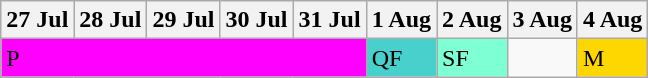<table class="wikitable olympic-schedule Badminton">
<tr>
<th>27 Jul</th>
<th>28 Jul</th>
<th>29 Jul</th>
<th>30 Jul</th>
<th>31 Jul</th>
<th>1 Aug</th>
<th>2 Aug</th>
<th>3 Aug</th>
<th>4 Aug</th>
</tr>
<tr>
<td class="event" colspan=5 bgcolor="#FF00FF" class="prelims">P</td>
<td bgcolor="#48D1CC" class="quarterfinals">QF</td>
<td bgcolor="#7FFFD4" class="semifinals">SF</td>
<td></td>
<td bgcolor="gold" class="finals">M</td>
</tr>
</table>
